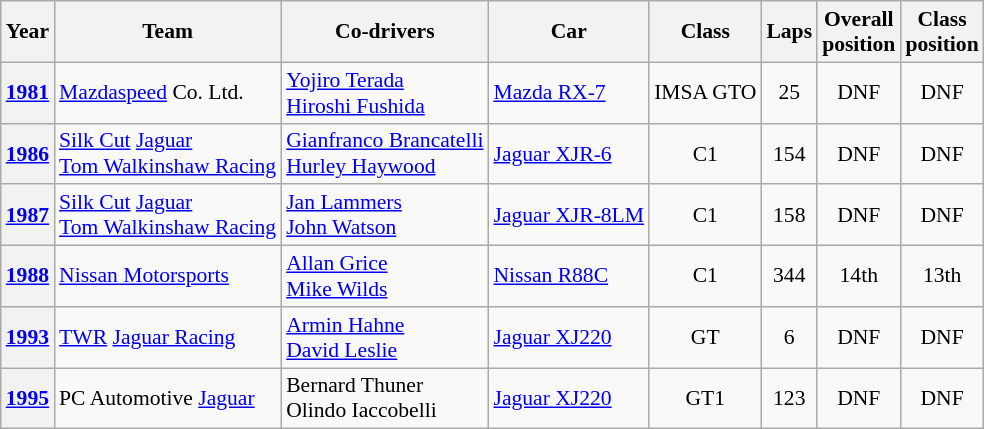<table class="wikitable" style="text-align:center; font-size:90%">
<tr>
<th>Year</th>
<th>Team</th>
<th>Co-drivers</th>
<th>Car</th>
<th>Class</th>
<th>Laps</th>
<th>Overall<br>position</th>
<th>Class<br>position</th>
</tr>
<tr>
<th><a href='#'>1981</a></th>
<td align="left" nowrap> <a href='#'>Mazdaspeed</a> Co. Ltd.</td>
<td align="left" nowrap> <a href='#'>Yojiro Terada</a><br> <a href='#'>Hiroshi Fushida</a></td>
<td align="left" nowrap><a href='#'>Mazda RX-7</a></td>
<td>IMSA GTO</td>
<td>25</td>
<td>DNF</td>
<td>DNF</td>
</tr>
<tr>
<th><a href='#'>1986</a></th>
<td align="left" nowrap> <a href='#'>Silk Cut</a> <a href='#'>Jaguar</a><br> <a href='#'>Tom Walkinshaw Racing</a></td>
<td align="left" nowrap> <a href='#'>Gianfranco Brancatelli</a><br> <a href='#'>Hurley Haywood</a></td>
<td align="left" nowrap><a href='#'>Jaguar XJR-6</a></td>
<td>C1</td>
<td>154</td>
<td>DNF</td>
<td>DNF</td>
</tr>
<tr>
<th><a href='#'>1987</a></th>
<td align="left" nowrap> <a href='#'>Silk Cut</a> <a href='#'>Jaguar</a><br> <a href='#'>Tom Walkinshaw Racing</a></td>
<td align="left" nowrap> <a href='#'>Jan Lammers</a><br> <a href='#'>John Watson</a></td>
<td align="left" nowrap><a href='#'>Jaguar XJR-8LM</a></td>
<td>C1</td>
<td>158</td>
<td>DNF</td>
<td>DNF</td>
</tr>
<tr>
<th><a href='#'>1988</a></th>
<td align="left" nowrap> <a href='#'>Nissan Motorsports</a></td>
<td align="left" nowrap> <a href='#'>Allan Grice</a><br> <a href='#'>Mike Wilds</a></td>
<td align="left" nowrap><a href='#'>Nissan R88C</a></td>
<td>C1</td>
<td>344</td>
<td>14th</td>
<td>13th</td>
</tr>
<tr>
<th><a href='#'>1993</a></th>
<td align="left" nowrap> <a href='#'>TWR</a> <a href='#'>Jaguar Racing</a></td>
<td align="left" nowrap> <a href='#'>Armin Hahne</a><br> <a href='#'>David Leslie</a></td>
<td align="left" nowrap><a href='#'>Jaguar XJ220</a></td>
<td>GT</td>
<td>6</td>
<td>DNF</td>
<td>DNF</td>
</tr>
<tr>
<th><a href='#'>1995</a></th>
<td align="left" nowrap> PC Automotive <a href='#'>Jaguar</a></td>
<td align="left" nowrap> Bernard Thuner<br> Olindo Iaccobelli</td>
<td align="left" nowrap><a href='#'>Jaguar XJ220</a></td>
<td>GT1</td>
<td>123</td>
<td>DNF</td>
<td>DNF</td>
</tr>
</table>
